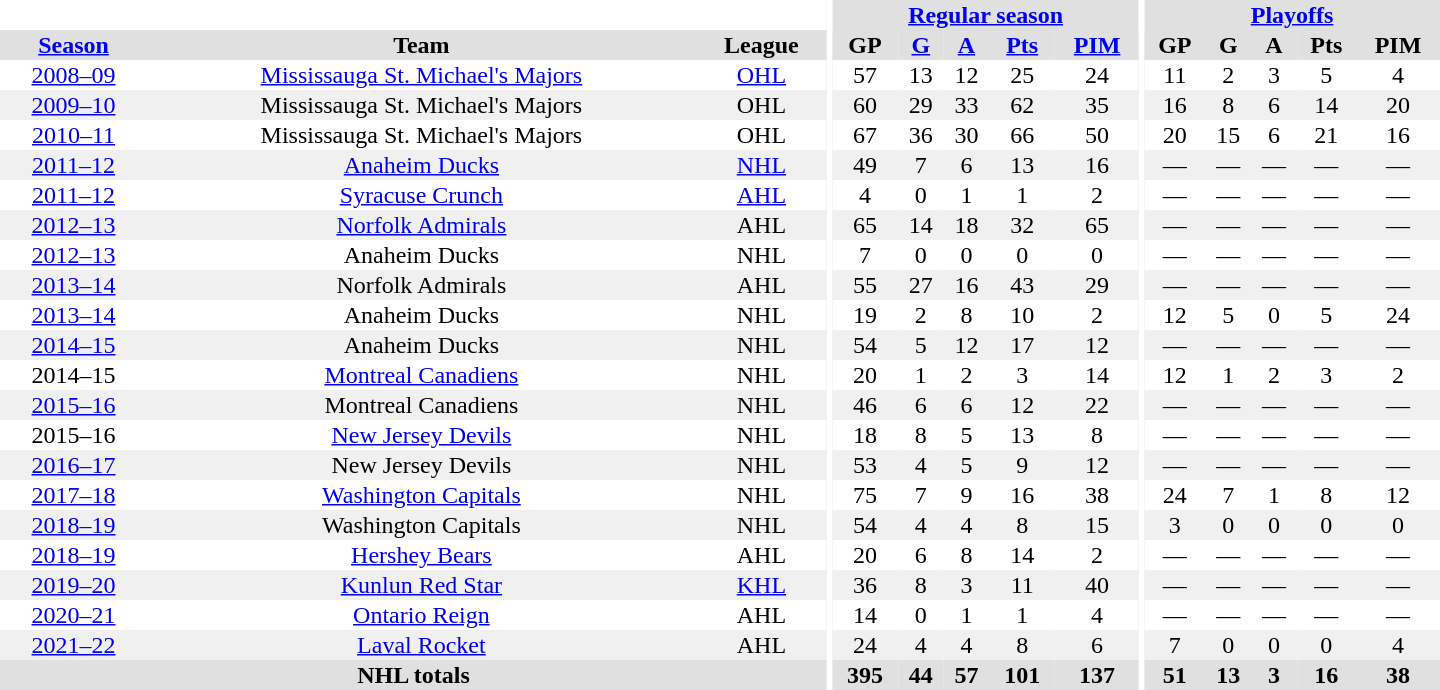<table border="0" cellpadding="1" cellspacing="0" style="text-align:center; width:60em">
<tr bgcolor="#e0e0e0">
<th colspan="3" bgcolor="#ffffff"></th>
<th rowspan="100" bgcolor="#ffffff"></th>
<th colspan="5"><a href='#'>Regular season</a></th>
<th rowspan="100" bgcolor="#ffffff"></th>
<th colspan="5"><a href='#'>Playoffs</a></th>
</tr>
<tr bgcolor="#e0e0e0">
<th><a href='#'>Season</a></th>
<th>Team</th>
<th>League</th>
<th>GP</th>
<th><a href='#'>G</a></th>
<th><a href='#'>A</a></th>
<th><a href='#'>Pts</a></th>
<th><a href='#'>PIM</a></th>
<th>GP</th>
<th>G</th>
<th>A</th>
<th>Pts</th>
<th>PIM</th>
</tr>
<tr>
<td><a href='#'>2008–09</a></td>
<td><a href='#'>Mississauga St. Michael's Majors</a></td>
<td><a href='#'>OHL</a></td>
<td>57</td>
<td>13</td>
<td>12</td>
<td>25</td>
<td>24</td>
<td>11</td>
<td>2</td>
<td>3</td>
<td>5</td>
<td>4</td>
</tr>
<tr style="background:#f0f0f0;">
<td><a href='#'>2009–10</a></td>
<td>Mississauga St. Michael's Majors</td>
<td>OHL</td>
<td>60</td>
<td>29</td>
<td>33</td>
<td>62</td>
<td>35</td>
<td>16</td>
<td>8</td>
<td>6</td>
<td>14</td>
<td>20</td>
</tr>
<tr>
<td><a href='#'>2010–11</a></td>
<td>Mississauga St. Michael's Majors</td>
<td>OHL</td>
<td>67</td>
<td>36</td>
<td>30</td>
<td>66</td>
<td>50</td>
<td>20</td>
<td>15</td>
<td>6</td>
<td>21</td>
<td>16</td>
</tr>
<tr style="background:#f0f0f0;">
<td><a href='#'>2011–12</a></td>
<td><a href='#'>Anaheim Ducks</a></td>
<td><a href='#'>NHL</a></td>
<td>49</td>
<td>7</td>
<td>6</td>
<td>13</td>
<td>16</td>
<td>—</td>
<td>—</td>
<td>—</td>
<td>—</td>
<td>—</td>
</tr>
<tr>
<td><a href='#'>2011–12</a></td>
<td><a href='#'>Syracuse Crunch</a></td>
<td><a href='#'>AHL</a></td>
<td>4</td>
<td>0</td>
<td>1</td>
<td>1</td>
<td>2</td>
<td>—</td>
<td>—</td>
<td>—</td>
<td>—</td>
<td>—</td>
</tr>
<tr style="background:#f0f0f0;">
<td><a href='#'>2012–13</a></td>
<td><a href='#'>Norfolk Admirals</a></td>
<td>AHL</td>
<td>65</td>
<td>14</td>
<td>18</td>
<td>32</td>
<td>65</td>
<td>—</td>
<td>—</td>
<td>—</td>
<td>—</td>
<td>—</td>
</tr>
<tr>
<td><a href='#'>2012–13</a></td>
<td>Anaheim Ducks</td>
<td>NHL</td>
<td>7</td>
<td>0</td>
<td>0</td>
<td>0</td>
<td>0</td>
<td>—</td>
<td>—</td>
<td>—</td>
<td>—</td>
<td>—</td>
</tr>
<tr style="background:#f0f0f0;">
<td><a href='#'>2013–14</a></td>
<td>Norfolk Admirals</td>
<td>AHL</td>
<td>55</td>
<td>27</td>
<td>16</td>
<td>43</td>
<td>29</td>
<td>—</td>
<td>—</td>
<td>—</td>
<td>—</td>
<td>—</td>
</tr>
<tr>
<td><a href='#'>2013–14</a></td>
<td>Anaheim Ducks</td>
<td>NHL</td>
<td>19</td>
<td>2</td>
<td>8</td>
<td>10</td>
<td>2</td>
<td>12</td>
<td>5</td>
<td>0</td>
<td>5</td>
<td>24</td>
</tr>
<tr style="background:#f0f0f0;">
<td><a href='#'>2014–15</a></td>
<td>Anaheim Ducks</td>
<td>NHL</td>
<td>54</td>
<td>5</td>
<td>12</td>
<td>17</td>
<td>12</td>
<td>—</td>
<td>—</td>
<td>—</td>
<td>—</td>
<td>—</td>
</tr>
<tr>
<td>2014–15</td>
<td><a href='#'>Montreal Canadiens</a></td>
<td>NHL</td>
<td>20</td>
<td>1</td>
<td>2</td>
<td>3</td>
<td>14</td>
<td>12</td>
<td>1</td>
<td>2</td>
<td>3</td>
<td>2</td>
</tr>
<tr style="background:#f0f0f0;">
<td><a href='#'>2015–16</a></td>
<td>Montreal Canadiens</td>
<td>NHL</td>
<td>46</td>
<td>6</td>
<td>6</td>
<td>12</td>
<td>22</td>
<td>—</td>
<td>—</td>
<td>—</td>
<td>—</td>
<td>—</td>
</tr>
<tr>
<td>2015–16</td>
<td><a href='#'>New Jersey Devils</a></td>
<td>NHL</td>
<td>18</td>
<td>8</td>
<td>5</td>
<td>13</td>
<td>8</td>
<td>—</td>
<td>—</td>
<td>—</td>
<td>—</td>
<td>—</td>
</tr>
<tr style="background:#f0f0f0;">
<td><a href='#'>2016–17</a></td>
<td>New Jersey Devils</td>
<td>NHL</td>
<td>53</td>
<td>4</td>
<td>5</td>
<td>9</td>
<td>12</td>
<td>—</td>
<td>—</td>
<td>—</td>
<td>—</td>
<td>—</td>
</tr>
<tr>
<td><a href='#'>2017–18</a></td>
<td><a href='#'>Washington Capitals</a></td>
<td>NHL</td>
<td>75</td>
<td>7</td>
<td>9</td>
<td>16</td>
<td>38</td>
<td>24</td>
<td>7</td>
<td>1</td>
<td>8</td>
<td>12</td>
</tr>
<tr style="background:#f0f0f0;">
<td><a href='#'>2018–19</a></td>
<td>Washington Capitals</td>
<td>NHL</td>
<td>54</td>
<td>4</td>
<td>4</td>
<td>8</td>
<td>15</td>
<td>3</td>
<td>0</td>
<td>0</td>
<td>0</td>
<td>0</td>
</tr>
<tr>
<td><a href='#'>2018–19</a></td>
<td><a href='#'>Hershey Bears</a></td>
<td>AHL</td>
<td>20</td>
<td>6</td>
<td>8</td>
<td>14</td>
<td>2</td>
<td>—</td>
<td>—</td>
<td>—</td>
<td>—</td>
<td>—</td>
</tr>
<tr style="background:#f0f0f0;">
<td><a href='#'>2019–20</a></td>
<td><a href='#'>Kunlun Red Star</a></td>
<td><a href='#'>KHL</a></td>
<td>36</td>
<td>8</td>
<td>3</td>
<td>11</td>
<td>40</td>
<td>—</td>
<td>—</td>
<td>—</td>
<td>—</td>
<td>—</td>
</tr>
<tr>
<td><a href='#'>2020–21</a></td>
<td><a href='#'>Ontario Reign</a></td>
<td>AHL</td>
<td>14</td>
<td>0</td>
<td>1</td>
<td>1</td>
<td>4</td>
<td>—</td>
<td>—</td>
<td>—</td>
<td>—</td>
<td>—</td>
</tr>
<tr style="background:#f0f0f0;">
<td><a href='#'>2021–22</a></td>
<td><a href='#'>Laval Rocket</a></td>
<td>AHL</td>
<td>24</td>
<td>4</td>
<td>4</td>
<td>8</td>
<td>6</td>
<td>7</td>
<td>0</td>
<td>0</td>
<td>0</td>
<td>4</td>
</tr>
<tr style="background:#e0e0e0;">
<th colspan="3">NHL totals</th>
<th>395</th>
<th>44</th>
<th>57</th>
<th>101</th>
<th>137</th>
<th>51</th>
<th>13</th>
<th>3</th>
<th>16</th>
<th>38</th>
</tr>
</table>
